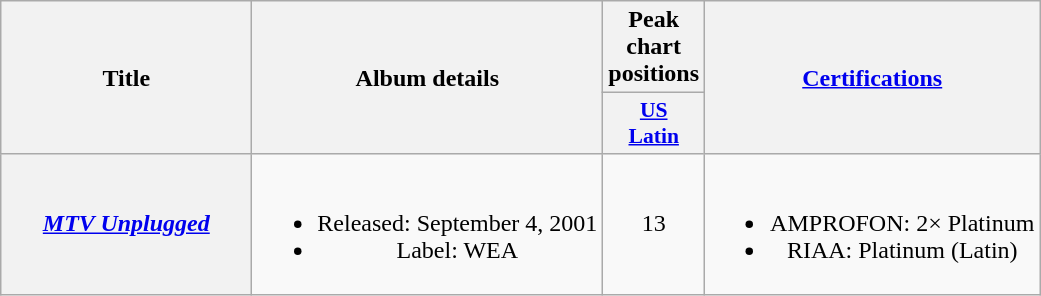<table class="wikitable plainrowheaders" style="text-align:center;">
<tr>
<th rowspan="2" scope="col" style="width:10em;">Title</th>
<th rowspan="2" scope="col">Album details</th>
<th>Peak chart positions</th>
<th rowspan="2" scope="col"><a href='#'>Certifications</a></th>
</tr>
<tr>
<th scope="col" style="width:3em;font-size:90%;"><a href='#'>US<br>Latin</a><br></th>
</tr>
<tr>
<th scope="row"><em><a href='#'>MTV Unplugged</a></em></th>
<td><br><ul><li>Released: September 4, 2001</li><li>Label: WEA</li></ul></td>
<td>13</td>
<td><br><ul><li>AMPROFON: 2× Platinum</li><li>RIAA: Platinum (Latin)</li></ul></td>
</tr>
</table>
